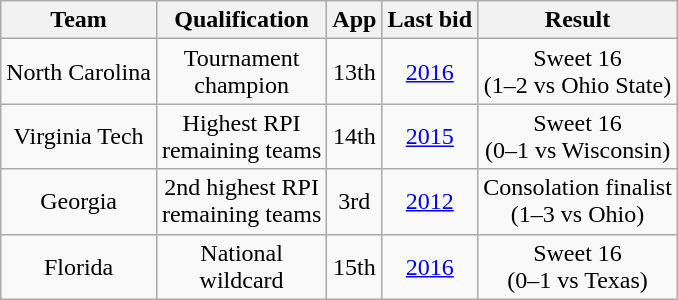<table class="wikitable sortable" style="text-align:center">
<tr>
<th>Team</th>
<th>Qualification</th>
<th>App</th>
<th>Last bid</th>
<th>Result</th>
</tr>
<tr>
<td>North Carolina</td>
<td>Tournament<br>champion</td>
<td>13th</td>
<td><a href='#'>2016</a></td>
<td>Sweet 16<br>(1–2 vs Ohio State)</td>
</tr>
<tr>
<td>Virginia Tech</td>
<td>Highest RPI<br>remaining teams</td>
<td>14th</td>
<td><a href='#'>2015</a></td>
<td>Sweet 16<br>(0–1 vs Wisconsin)</td>
</tr>
<tr>
<td>Georgia</td>
<td>2nd highest RPI<br>remaining teams</td>
<td>3rd</td>
<td><a href='#'>2012</a></td>
<td>Consolation finalist<br>(1–3 vs Ohio)</td>
</tr>
<tr>
<td>Florida</td>
<td>National<br>wildcard</td>
<td>15th</td>
<td><a href='#'>2016</a></td>
<td>Sweet 16<br>(0–1 vs Texas)</td>
</tr>
</table>
